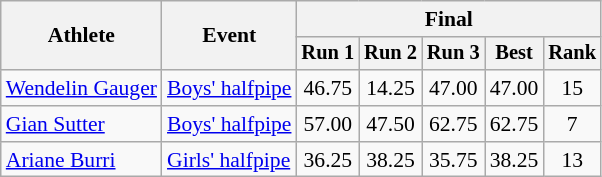<table class="wikitable" style="font-size:90%">
<tr>
<th rowspan=2>Athlete</th>
<th rowspan=2>Event</th>
<th colspan=5>Final</th>
</tr>
<tr style="font-size:95%">
<th>Run 1</th>
<th>Run 2</th>
<th>Run 3</th>
<th>Best</th>
<th>Rank</th>
</tr>
<tr align=center>
<td align=left><a href='#'>Wendelin Gauger</a></td>
<td align=left><a href='#'>Boys' halfpipe</a></td>
<td>46.75</td>
<td>14.25</td>
<td>47.00</td>
<td>47.00</td>
<td>15</td>
</tr>
<tr align=center>
<td align=left><a href='#'>Gian Sutter</a></td>
<td align=left><a href='#'>Boys' halfpipe</a></td>
<td>57.00</td>
<td>47.50</td>
<td>62.75</td>
<td>62.75</td>
<td>7</td>
</tr>
<tr align=center>
<td align=left><a href='#'>Ariane Burri</a></td>
<td align=left><a href='#'>Girls' halfpipe</a></td>
<td>36.25</td>
<td>38.25</td>
<td>35.75</td>
<td>38.25</td>
<td>13</td>
</tr>
</table>
